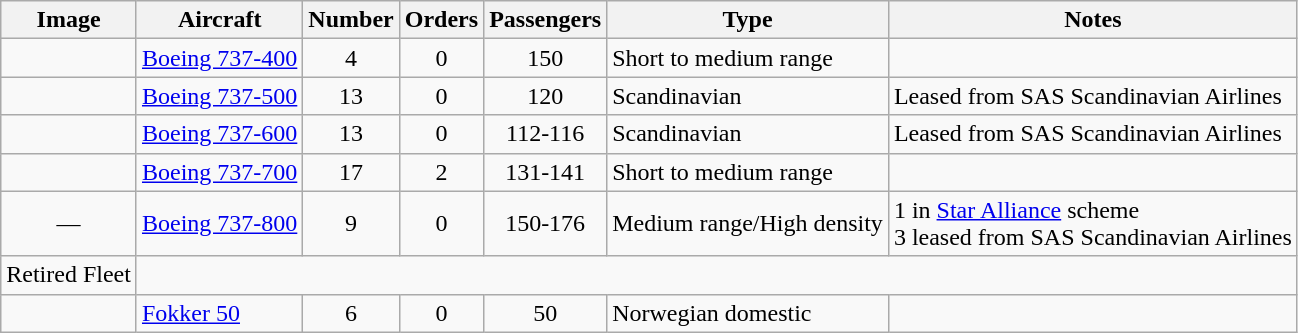<table class="wikitable sortable">
<tr>
<th>Image</th>
<th>Aircraft</th>
<th>Number</th>
<th>Orders</th>
<th>Passengers</th>
<th>Type</th>
<th>Notes</th>
</tr>
<tr>
<td></td>
<td><a href='#'>Boeing 737-400</a></td>
<td align=center>4</td>
<td align=center>0</td>
<td align=center>150</td>
<td>Short to medium range</td>
<td></td>
</tr>
<tr>
<td></td>
<td><a href='#'>Boeing 737-500</a></td>
<td align=center>13</td>
<td align=center>0</td>
<td align=center>120</td>
<td>Scandinavian</td>
<td>Leased from SAS Scandinavian Airlines</td>
</tr>
<tr>
<td></td>
<td><a href='#'>Boeing 737-600</a></td>
<td align=center>13</td>
<td align=center>0</td>
<td align=center>112-116</td>
<td>Scandinavian</td>
<td>Leased from SAS Scandinavian Airlines</td>
</tr>
<tr>
<td></td>
<td><a href='#'>Boeing 737-700</a></td>
<td align=center>17</td>
<td align=center>2</td>
<td align=center>131-141</td>
<td>Short to medium range</td>
<td></td>
</tr>
<tr>
<td align=center>—</td>
<td><a href='#'>Boeing 737-800</a></td>
<td align=center>9</td>
<td align=center>0</td>
<td align=center>150-176</td>
<td>Medium range/High density</td>
<td>1 in <a href='#'>Star Alliance</a> scheme <br> 3 leased from SAS Scandinavian Airlines</td>
</tr>
<tr>
<td>Retired Fleet</td>
</tr>
<tr>
<td></td>
<td><a href='#'>Fokker 50</a></td>
<td align=center>6</td>
<td align=center>0</td>
<td align=center>50</td>
<td>Norwegian domestic</td>
<td></td>
</tr>
</table>
